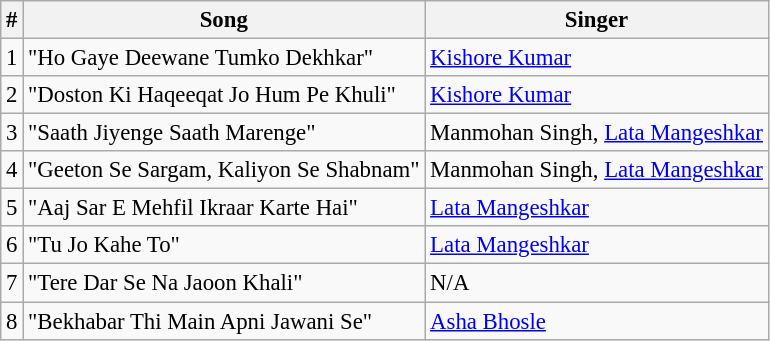<table class="wikitable" style="font-size:95%;">
<tr>
<th>#</th>
<th>Song</th>
<th>Singer</th>
</tr>
<tr>
<td>1</td>
<td>"Ho Gaye Deewane Tumko Dekhkar"</td>
<td><a href='#'>Kishore Kumar</a></td>
</tr>
<tr>
<td>2</td>
<td>"Doston Ki Haqeeqat Jo Hum Pe Khuli"</td>
<td><a href='#'>Kishore Kumar</a></td>
</tr>
<tr>
<td>3</td>
<td>"Saath Jiyenge Saath Marenge"</td>
<td>Manmohan Singh, <a href='#'>Lata Mangeshkar</a></td>
</tr>
<tr>
<td>4</td>
<td>"Geeton Se Sargam, Kaliyon Se Shabnam"</td>
<td>Manmohan Singh, <a href='#'>Lata Mangeshkar</a></td>
</tr>
<tr>
<td>5</td>
<td>"Aaj Sar E Mehfil Ikraar Karte Hai"</td>
<td><a href='#'>Lata Mangeshkar</a></td>
</tr>
<tr>
<td>6</td>
<td>"Tu Jo Kahe To"</td>
<td><a href='#'>Lata Mangeshkar</a></td>
</tr>
<tr>
<td>7</td>
<td>"Tere Dar Se Na Jaoon Khali"</td>
<td>N/A</td>
</tr>
<tr>
<td>8</td>
<td>"Bekhabar Thi Main Apni Jawani Se"</td>
<td><a href='#'>Asha Bhosle</a></td>
</tr>
</table>
